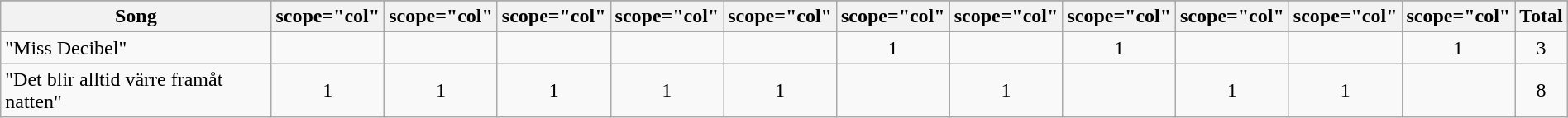<table class="wikitable plainrowheaders" style="margin: 1em auto 1em auto; text-align:center;">
<tr>
</tr>
<tr>
<th scope="col">Song</th>
<th>scope="col" </th>
<th>scope="col" </th>
<th>scope="col" </th>
<th>scope="col" </th>
<th>scope="col" </th>
<th>scope="col" </th>
<th>scope="col" </th>
<th>scope="col" </th>
<th>scope="col" </th>
<th>scope="col" </th>
<th>scope="col" </th>
<th scope="col">Total</th>
</tr>
<tr --->
<td align="left">"Miss Decibel"</td>
<td></td>
<td></td>
<td></td>
<td></td>
<td></td>
<td>1</td>
<td></td>
<td>1</td>
<td></td>
<td></td>
<td>1</td>
<td>3</td>
</tr>
<tr --->
<td align="left">"Det blir alltid värre framåt natten"</td>
<td>1</td>
<td>1</td>
<td>1</td>
<td>1</td>
<td>1</td>
<td></td>
<td>1</td>
<td></td>
<td>1</td>
<td>1</td>
<td></td>
<td>8</td>
</tr>
</table>
